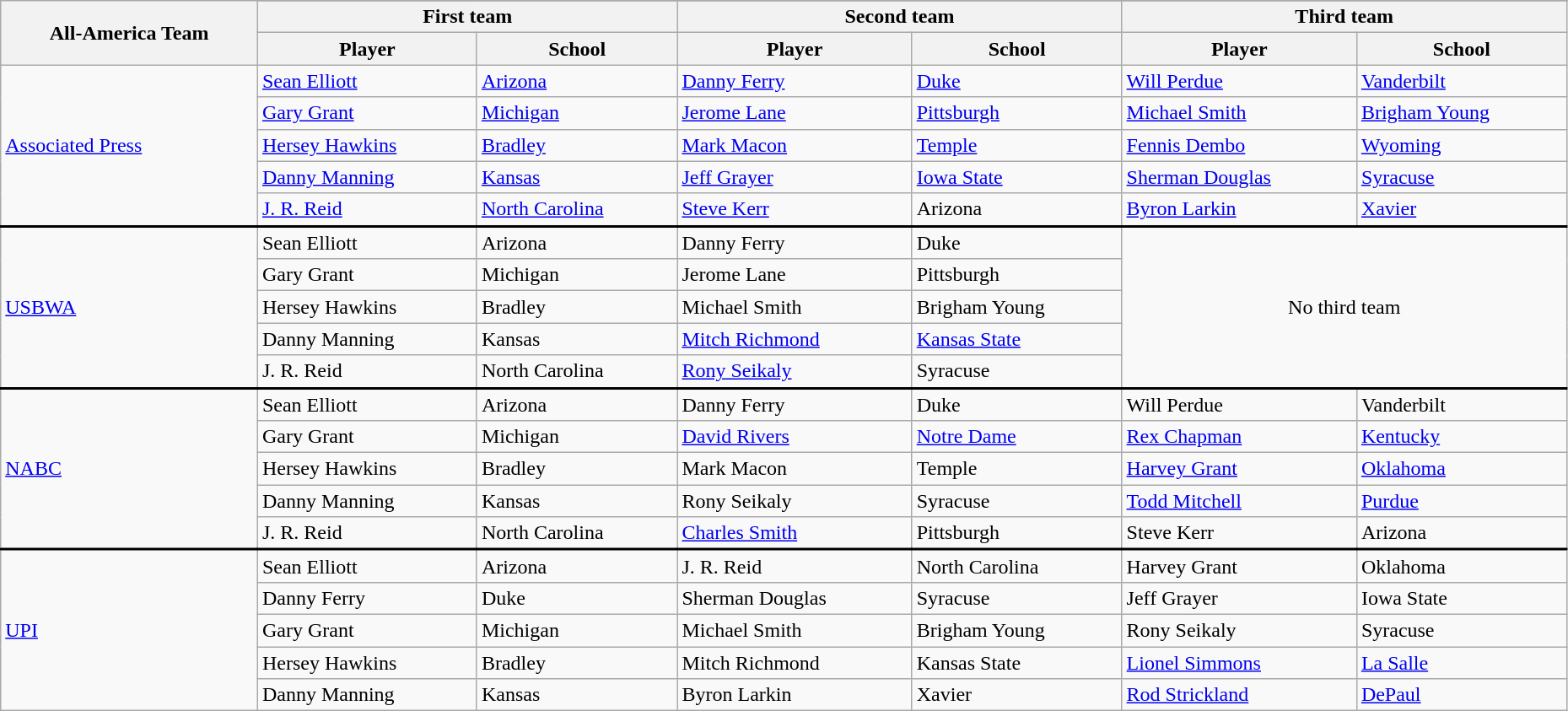<table class="wikitable" style="width:98%;">
<tr>
<th rowspan=3>All-America Team</th>
</tr>
<tr>
<th colspan=2>First team</th>
<th colspan=2>Second team</th>
<th colspan=2>Third team</th>
</tr>
<tr>
<th>Player</th>
<th>School</th>
<th>Player</th>
<th>School</th>
<th>Player</th>
<th>School</th>
</tr>
<tr>
<td rowspan=5><a href='#'>Associated Press</a></td>
<td><a href='#'>Sean Elliott</a></td>
<td><a href='#'>Arizona</a></td>
<td><a href='#'>Danny Ferry</a></td>
<td><a href='#'>Duke</a></td>
<td><a href='#'>Will Perdue</a></td>
<td><a href='#'>Vanderbilt</a></td>
</tr>
<tr>
<td><a href='#'>Gary Grant</a></td>
<td><a href='#'>Michigan</a></td>
<td><a href='#'>Jerome Lane</a></td>
<td><a href='#'>Pittsburgh</a></td>
<td><a href='#'>Michael Smith</a></td>
<td><a href='#'>Brigham Young</a></td>
</tr>
<tr>
<td><a href='#'>Hersey Hawkins</a></td>
<td><a href='#'>Bradley</a></td>
<td><a href='#'>Mark Macon</a></td>
<td><a href='#'>Temple</a></td>
<td><a href='#'>Fennis Dembo</a></td>
<td><a href='#'>Wyoming</a></td>
</tr>
<tr>
<td><a href='#'>Danny Manning</a></td>
<td><a href='#'>Kansas</a></td>
<td><a href='#'>Jeff Grayer</a></td>
<td><a href='#'>Iowa State</a></td>
<td><a href='#'>Sherman Douglas</a></td>
<td><a href='#'>Syracuse</a></td>
</tr>
<tr>
<td><a href='#'>J. R. Reid</a></td>
<td><a href='#'>North Carolina</a></td>
<td><a href='#'>Steve Kerr</a></td>
<td>Arizona</td>
<td><a href='#'>Byron Larkin</a></td>
<td><a href='#'>Xavier</a></td>
</tr>
<tr style = "border-top:2px solid black;">
<td rowspan=5><a href='#'>USBWA</a></td>
<td>Sean Elliott</td>
<td>Arizona</td>
<td>Danny Ferry</td>
<td>Duke</td>
<td rowspan="5" colspan="3" style="text-align:center;">No third team</td>
</tr>
<tr>
<td>Gary Grant</td>
<td>Michigan</td>
<td>Jerome Lane</td>
<td>Pittsburgh</td>
</tr>
<tr>
<td>Hersey Hawkins</td>
<td>Bradley</td>
<td>Michael Smith</td>
<td>Brigham Young</td>
</tr>
<tr>
<td>Danny Manning</td>
<td>Kansas</td>
<td><a href='#'>Mitch Richmond</a></td>
<td><a href='#'>Kansas State</a></td>
</tr>
<tr>
<td>J. R. Reid</td>
<td>North Carolina</td>
<td><a href='#'>Rony Seikaly</a></td>
<td>Syracuse</td>
</tr>
<tr style = "border-top:2px solid black;">
<td rowspan=5><a href='#'>NABC</a></td>
<td>Sean Elliott</td>
<td>Arizona</td>
<td>Danny Ferry</td>
<td>Duke</td>
<td>Will Perdue</td>
<td>Vanderbilt</td>
</tr>
<tr>
<td>Gary Grant</td>
<td>Michigan</td>
<td><a href='#'>David Rivers</a></td>
<td><a href='#'>Notre Dame</a></td>
<td><a href='#'>Rex Chapman</a></td>
<td><a href='#'>Kentucky</a></td>
</tr>
<tr>
<td>Hersey Hawkins</td>
<td>Bradley</td>
<td>Mark Macon</td>
<td>Temple</td>
<td><a href='#'>Harvey Grant</a></td>
<td><a href='#'>Oklahoma</a></td>
</tr>
<tr>
<td>Danny Manning</td>
<td>Kansas</td>
<td>Rony Seikaly</td>
<td>Syracuse</td>
<td><a href='#'>Todd Mitchell</a></td>
<td><a href='#'>Purdue</a></td>
</tr>
<tr>
<td>J. R. Reid</td>
<td>North Carolina</td>
<td><a href='#'>Charles Smith</a></td>
<td>Pittsburgh</td>
<td>Steve Kerr</td>
<td>Arizona</td>
</tr>
<tr style = "border-top:2px solid black;">
<td rowspan=5><a href='#'>UPI</a></td>
<td>Sean Elliott</td>
<td>Arizona</td>
<td>J. R. Reid</td>
<td>North Carolina</td>
<td>Harvey Grant</td>
<td>Oklahoma</td>
</tr>
<tr>
<td>Danny Ferry</td>
<td>Duke</td>
<td>Sherman Douglas</td>
<td>Syracuse</td>
<td>Jeff Grayer</td>
<td>Iowa State</td>
</tr>
<tr>
<td>Gary Grant</td>
<td>Michigan</td>
<td>Michael Smith</td>
<td>Brigham Young</td>
<td>Rony Seikaly</td>
<td>Syracuse</td>
</tr>
<tr>
<td>Hersey Hawkins</td>
<td>Bradley</td>
<td>Mitch Richmond</td>
<td>Kansas State</td>
<td><a href='#'>Lionel Simmons</a></td>
<td><a href='#'>La Salle</a></td>
</tr>
<tr>
<td>Danny Manning</td>
<td>Kansas</td>
<td>Byron Larkin</td>
<td>Xavier</td>
<td><a href='#'>Rod Strickland</a></td>
<td><a href='#'>DePaul</a></td>
</tr>
</table>
